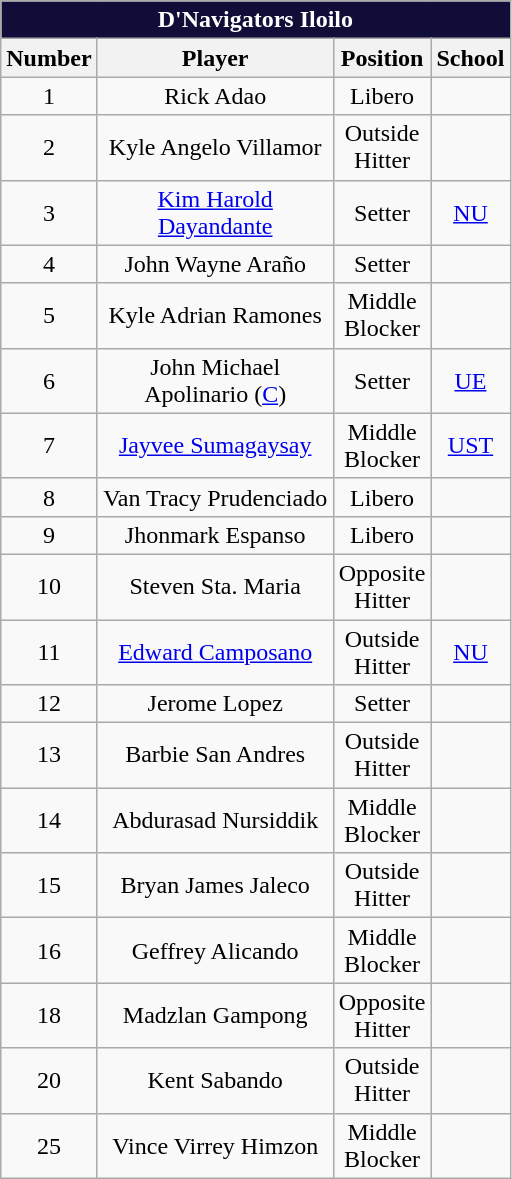<table class="wikitable sortable" style="text-align:center;">
<tr>
<th colspan="5" style= "background: #100D38; color: #FFFFFF; text-align: center"><strong>D'Navigators Iloilo</strong></th>
</tr>
<tr>
<th width=10px>Number</th>
<th width=150px>Player</th>
<th width=50px>Position</th>
<th width=25px>School</th>
</tr>
<tr>
<td style="text-align:center;">1</td>
<td>Rick Adao</td>
<td>Libero</td>
<td></td>
</tr>
<tr>
<td style="text-align:center;">2</td>
<td>Kyle Angelo Villamor</td>
<td>Outside Hitter</td>
<td></td>
</tr>
<tr>
<td style="text-align:center;">3</td>
<td><a href='#'>Kim Harold Dayandante</a></td>
<td>Setter</td>
<td><a href='#'>NU</a></td>
</tr>
<tr>
<td style="text-align:center;">4</td>
<td>John Wayne Araño</td>
<td>Setter</td>
<td></td>
</tr>
<tr>
<td style="text-align:center;">5</td>
<td>Kyle Adrian Ramones</td>
<td>Middle Blocker</td>
<td></td>
</tr>
<tr>
<td style="text-align:center;">6</td>
<td>John Michael Apolinario (<a href='#'>C</a>)</td>
<td>Setter</td>
<td><a href='#'>UE</a></td>
</tr>
<tr>
<td style="text-align:center;">7</td>
<td><a href='#'>Jayvee Sumagaysay</a></td>
<td>Middle Blocker</td>
<td><a href='#'>UST</a></td>
</tr>
<tr>
<td style="text-align:center;">8</td>
<td>Van Tracy Prudenciado</td>
<td>Libero</td>
<td></td>
</tr>
<tr>
<td style="text-align:center;">9</td>
<td>Jhonmark Espanso</td>
<td>Libero</td>
<td></td>
</tr>
<tr>
<td style="text-align:center;">10</td>
<td>Steven Sta. Maria</td>
<td>Opposite Hitter</td>
<td></td>
</tr>
<tr>
<td style="text-align:center;">11</td>
<td><a href='#'>Edward Camposano</a></td>
<td>Outside Hitter</td>
<td><a href='#'>NU</a></td>
</tr>
<tr>
<td style="text-align:center;">12</td>
<td>Jerome Lopez</td>
<td>Setter</td>
<td></td>
</tr>
<tr>
<td style="text-align:center;">13</td>
<td>Barbie San Andres</td>
<td>Outside Hitter</td>
<td></td>
</tr>
<tr>
<td style="text-align:center;">14</td>
<td>Abdurasad Nursiddik</td>
<td>Middle Blocker</td>
<td></td>
</tr>
<tr>
<td style="text-align:center;">15</td>
<td>Bryan James Jaleco</td>
<td>Outside Hitter</td>
<td></td>
</tr>
<tr>
<td style="text-align:center;">16</td>
<td>Geffrey Alicando</td>
<td>Middle Blocker</td>
<td></td>
</tr>
<tr>
<td style="text-align:center;">18</td>
<td>Madzlan Gampong</td>
<td>Opposite Hitter</td>
<td></td>
</tr>
<tr>
<td style="text-align:center;">20</td>
<td>Kent Sabando</td>
<td>Outside Hitter</td>
<td></td>
</tr>
<tr>
<td style="text-align:center;">25</td>
<td>Vince Virrey Himzon</td>
<td>Middle Blocker</td>
<td></td>
</tr>
</table>
